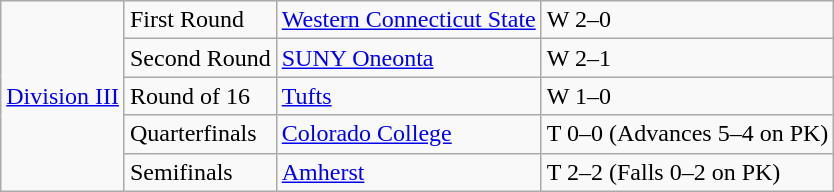<table class="wikitable">
<tr>
<td rowspan="5"><a href='#'>Division III</a></td>
<td>First Round</td>
<td><a href='#'>Western Connecticut State</a></td>
<td>W 2–0</td>
</tr>
<tr>
<td>Second Round</td>
<td><a href='#'>SUNY Oneonta</a></td>
<td>W 2–1</td>
</tr>
<tr>
<td>Round of 16</td>
<td><a href='#'>Tufts</a></td>
<td>W 1–0</td>
</tr>
<tr>
<td>Quarterfinals</td>
<td><a href='#'>Colorado College</a></td>
<td>T 0–0  (Advances 5–4 on PK)</td>
</tr>
<tr>
<td>Semifinals</td>
<td><a href='#'>Amherst</a></td>
<td>T 2–2  (Falls 0–2 on PK)</td>
</tr>
</table>
